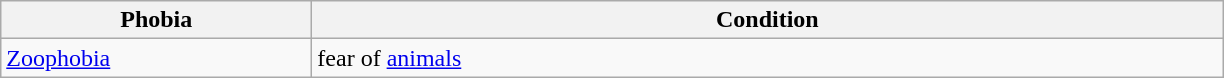<table class="wikitable sortable" border="1">
<tr>
<th width="200px">Phobia</th>
<th width="600px">Condition</th>
</tr>
<tr>
<td><a href='#'>Zoophobia</a></td>
<td>fear of <a href='#'>animals</a></td>
</tr>
</table>
